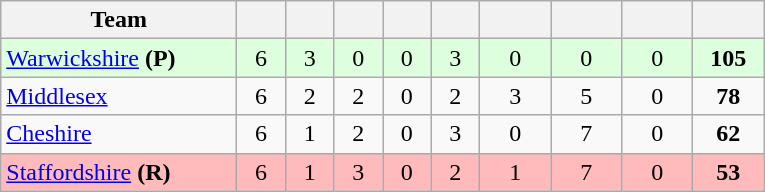<table class="wikitable" style="text-align:center">
<tr>
<th width="150">Team</th>
<th width="25"></th>
<th width="25"></th>
<th width="25"></th>
<th width="25"></th>
<th width="25"></th>
<th width="40"></th>
<th width="40"></th>
<th width="40"></th>
<th width="40"></th>
</tr>
<tr style="background:#dfd">
<td style="text-align:left"><a href='#'>Warwickshire</a> <strong>(P)</strong></td>
<td>6</td>
<td>3</td>
<td>0</td>
<td>0</td>
<td>3</td>
<td>0</td>
<td>0</td>
<td>0</td>
<td><strong>105</strong></td>
</tr>
<tr>
<td style="text-align:left"><a href='#'>Middlesex</a></td>
<td>6</td>
<td>2</td>
<td>2</td>
<td>0</td>
<td>2</td>
<td>3</td>
<td>5</td>
<td>0</td>
<td><strong>78</strong></td>
</tr>
<tr>
<td style="text-align:left"><a href='#'>Cheshire</a></td>
<td>6</td>
<td>1</td>
<td>2</td>
<td>0</td>
<td>3</td>
<td>0</td>
<td>7</td>
<td>0</td>
<td><strong>62</strong></td>
</tr>
<tr style="background:#FFBBBB">
<td style="text-align:left"><a href='#'>Staffordshire</a> <strong>(R)</strong></td>
<td>6</td>
<td>1</td>
<td>3</td>
<td>0</td>
<td>2</td>
<td>1</td>
<td>7</td>
<td>0</td>
<td><strong>53</strong></td>
</tr>
</table>
